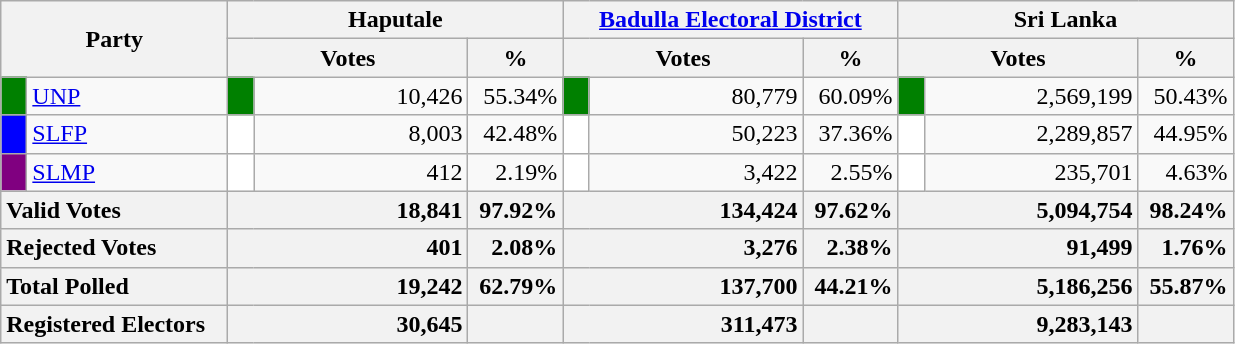<table class="wikitable">
<tr>
<th colspan="2" width="144px"rowspan="2">Party</th>
<th colspan="3" width="216px">Haputale</th>
<th colspan="3" width="216px"><a href='#'>Badulla Electoral District</a></th>
<th colspan="3" width="216px">Sri Lanka</th>
</tr>
<tr>
<th colspan="2" width="144px">Votes</th>
<th>%</th>
<th colspan="2" width="144px">Votes</th>
<th>%</th>
<th colspan="2" width="144px">Votes</th>
<th>%</th>
</tr>
<tr>
<td style="background-color:green;" width="10px"></td>
<td style="text-align:left;"><a href='#'>UNP</a></td>
<td style="background-color:green;" width="10px"></td>
<td style="text-align:right;">10,426</td>
<td style="text-align:right;">55.34%</td>
<td style="background-color:green;" width="10px"></td>
<td style="text-align:right;">80,779</td>
<td style="text-align:right;">60.09%</td>
<td style="background-color:green;" width="10px"></td>
<td style="text-align:right;">2,569,199</td>
<td style="text-align:right;">50.43%</td>
</tr>
<tr>
<td style="background-color:blue;" width="10px"></td>
<td style="text-align:left;"><a href='#'>SLFP</a></td>
<td style="background-color:white;" width="10px"></td>
<td style="text-align:right;">8,003</td>
<td style="text-align:right;">42.48%</td>
<td style="background-color:white;" width="10px"></td>
<td style="text-align:right;">50,223</td>
<td style="text-align:right;">37.36%</td>
<td style="background-color:white;" width="10px"></td>
<td style="text-align:right;">2,289,857</td>
<td style="text-align:right;">44.95%</td>
</tr>
<tr>
<td style="background-color:purple;" width="10px"></td>
<td style="text-align:left;"><a href='#'>SLMP</a></td>
<td style="background-color:white;" width="10px"></td>
<td style="text-align:right;">412</td>
<td style="text-align:right;">2.19%</td>
<td style="background-color:white;" width="10px"></td>
<td style="text-align:right;">3,422</td>
<td style="text-align:right;">2.55%</td>
<td style="background-color:white;" width="10px"></td>
<td style="text-align:right;">235,701</td>
<td style="text-align:right;">4.63%</td>
</tr>
<tr>
<th colspan="2" width="144px"style="text-align:left;">Valid Votes</th>
<th style="text-align:right;"colspan="2" width="144px">18,841</th>
<th style="text-align:right;">97.92%</th>
<th style="text-align:right;"colspan="2" width="144px">134,424</th>
<th style="text-align:right;">97.62%</th>
<th style="text-align:right;"colspan="2" width="144px">5,094,754</th>
<th style="text-align:right;">98.24%</th>
</tr>
<tr>
<th colspan="2" width="144px"style="text-align:left;">Rejected Votes</th>
<th style="text-align:right;"colspan="2" width="144px">401</th>
<th style="text-align:right;">2.08%</th>
<th style="text-align:right;"colspan="2" width="144px">3,276</th>
<th style="text-align:right;">2.38%</th>
<th style="text-align:right;"colspan="2" width="144px">91,499</th>
<th style="text-align:right;">1.76%</th>
</tr>
<tr>
<th colspan="2" width="144px"style="text-align:left;">Total Polled</th>
<th style="text-align:right;"colspan="2" width="144px">19,242</th>
<th style="text-align:right;">62.79%</th>
<th style="text-align:right;"colspan="2" width="144px">137,700</th>
<th style="text-align:right;">44.21%</th>
<th style="text-align:right;"colspan="2" width="144px">5,186,256</th>
<th style="text-align:right;">55.87%</th>
</tr>
<tr>
<th colspan="2" width="144px"style="text-align:left;">Registered Electors</th>
<th style="text-align:right;"colspan="2" width="144px">30,645</th>
<th></th>
<th style="text-align:right;"colspan="2" width="144px">311,473</th>
<th></th>
<th style="text-align:right;"colspan="2" width="144px">9,283,143</th>
<th></th>
</tr>
</table>
